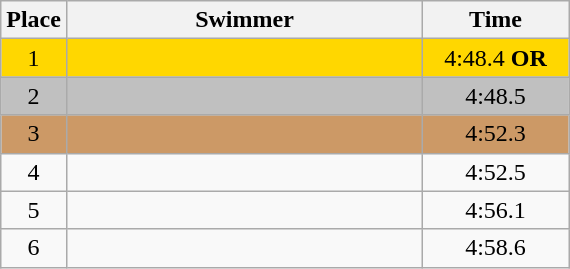<table class=wikitable style="text-align:center">
<tr>
<th>Place</th>
<th width=230>Swimmer</th>
<th width=90>Time</th>
</tr>
<tr bgcolor=gold>
<td>1</td>
<td align=left></td>
<td>4:48.4 <strong>OR</strong></td>
</tr>
<tr bgcolor=silver>
<td>2</td>
<td align=left></td>
<td>4:48.5</td>
</tr>
<tr bgcolor=cc9966>
<td>3</td>
<td align=left></td>
<td>4:52.3</td>
</tr>
<tr>
<td>4</td>
<td align=left></td>
<td>4:52.5</td>
</tr>
<tr>
<td>5</td>
<td align=left></td>
<td>4:56.1</td>
</tr>
<tr>
<td>6</td>
<td align=left></td>
<td>4:58.6</td>
</tr>
</table>
